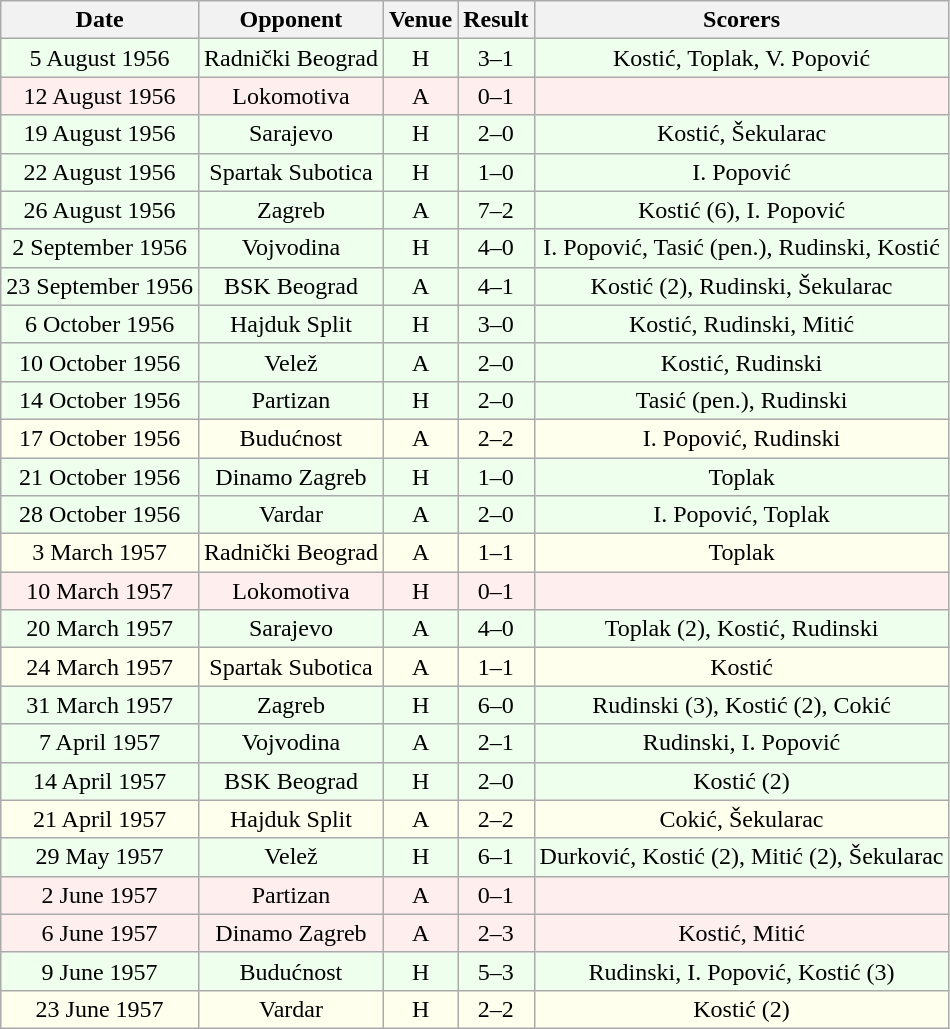<table class="wikitable sortable" style="font-size:100%; text-align:center">
<tr>
<th>Date</th>
<th>Opponent</th>
<th>Venue</th>
<th>Result</th>
<th>Scorers</th>
</tr>
<tr bgcolor = "#EEFFEE">
<td>5 August 1956</td>
<td>Radnički Beograd</td>
<td>H</td>
<td>3–1</td>
<td>Kostić, Toplak, V. Popović</td>
</tr>
<tr bgcolor = "#FFEEEE">
<td>12 August 1956</td>
<td>Lokomotiva</td>
<td>A</td>
<td>0–1</td>
<td></td>
</tr>
<tr bgcolor = "#EEFFEE">
<td>19 August 1956</td>
<td>Sarajevo</td>
<td>H</td>
<td>2–0</td>
<td>Kostić, Šekularac</td>
</tr>
<tr bgcolor = "#EEFFEE">
<td>22 August 1956</td>
<td>Spartak Subotica</td>
<td>H</td>
<td>1–0</td>
<td>I. Popović</td>
</tr>
<tr bgcolor = "#EEFFEE">
<td>26 August 1956</td>
<td>Zagreb</td>
<td>A</td>
<td>7–2</td>
<td>Kostić (6), I. Popović</td>
</tr>
<tr bgcolor = "#EEFFEE">
<td>2 September 1956</td>
<td>Vojvodina</td>
<td>H</td>
<td>4–0</td>
<td>I. Popović, Tasić (pen.), Rudinski, Kostić</td>
</tr>
<tr bgcolor = "#EEFFEE">
<td>23 September 1956</td>
<td>BSK Beograd</td>
<td>A</td>
<td>4–1</td>
<td>Kostić (2), Rudinski, Šekularac</td>
</tr>
<tr bgcolor = "#EEFFEE">
<td>6 October 1956</td>
<td>Hajduk Split</td>
<td>H</td>
<td>3–0</td>
<td>Kostić, Rudinski, Mitić</td>
</tr>
<tr bgcolor = "#EEFFEE">
<td>10 October 1956</td>
<td>Velež</td>
<td>A</td>
<td>2–0</td>
<td>Kostić, Rudinski</td>
</tr>
<tr bgcolor = "#EEFFEE">
<td>14 October 1956</td>
<td>Partizan</td>
<td>H</td>
<td>2–0</td>
<td>Tasić (pen.), Rudinski</td>
</tr>
<tr bgcolor = "#FFFFEE">
<td>17 October 1956</td>
<td>Budućnost</td>
<td>A</td>
<td>2–2</td>
<td>I. Popović, Rudinski</td>
</tr>
<tr bgcolor = "#EEFFEE">
<td>21 October 1956</td>
<td>Dinamo Zagreb</td>
<td>H</td>
<td>1–0</td>
<td>Toplak</td>
</tr>
<tr bgcolor = "#EEFFEE">
<td>28 October 1956</td>
<td>Vardar</td>
<td>A</td>
<td>2–0</td>
<td>I. Popović, Toplak</td>
</tr>
<tr bgcolor = "#FFFFEE">
<td>3 March 1957</td>
<td>Radnički Beograd</td>
<td>A</td>
<td>1–1</td>
<td>Toplak</td>
</tr>
<tr bgcolor = "#FFEEEE">
<td>10 March 1957</td>
<td>Lokomotiva</td>
<td>H</td>
<td>0–1</td>
<td></td>
</tr>
<tr bgcolor = "#EEFFEE">
<td>20 March 1957</td>
<td>Sarajevo</td>
<td>A</td>
<td>4–0</td>
<td>Toplak (2), Kostić, Rudinski</td>
</tr>
<tr bgcolor = "#FFFFEE">
<td>24 March 1957</td>
<td>Spartak Subotica</td>
<td>A</td>
<td>1–1</td>
<td>Kostić</td>
</tr>
<tr bgcolor = "#EEFFEE">
<td>31 March 1957</td>
<td>Zagreb</td>
<td>H</td>
<td>6–0</td>
<td>Rudinski (3), Kostić (2), Cokić</td>
</tr>
<tr bgcolor = "#EEFFEE">
<td>7 April 1957</td>
<td>Vojvodina</td>
<td>A</td>
<td>2–1</td>
<td>Rudinski, I. Popović</td>
</tr>
<tr bgcolor = "#EEFFEE">
<td>14 April 1957</td>
<td>BSK Beograd</td>
<td>H</td>
<td>2–0</td>
<td>Kostić (2)</td>
</tr>
<tr bgcolor = "#FFFFEE">
<td>21 April 1957</td>
<td>Hajduk Split</td>
<td>A</td>
<td>2–2</td>
<td>Cokić, Šekularac</td>
</tr>
<tr bgcolor = "#EEFFEE">
<td>29 May 1957</td>
<td>Velež</td>
<td>H</td>
<td>6–1</td>
<td>Durković, Kostić (2), Mitić (2), Šekularac</td>
</tr>
<tr bgcolor = "#FFEEEE">
<td>2 June 1957</td>
<td>Partizan</td>
<td>A</td>
<td>0–1</td>
<td></td>
</tr>
<tr bgcolor = "#FFEEEE">
<td>6 June 1957</td>
<td>Dinamo Zagreb</td>
<td>A</td>
<td>2–3</td>
<td>Kostić, Mitić</td>
</tr>
<tr bgcolor = "#EEFFEE">
<td>9 June 1957</td>
<td>Budućnost</td>
<td>H</td>
<td>5–3</td>
<td>Rudinski, I. Popović, Kostić (3)</td>
</tr>
<tr bgcolor = "#FFFFEE">
<td>23 June 1957</td>
<td>Vardar</td>
<td>H</td>
<td>2–2</td>
<td>Kostić (2)</td>
</tr>
</table>
